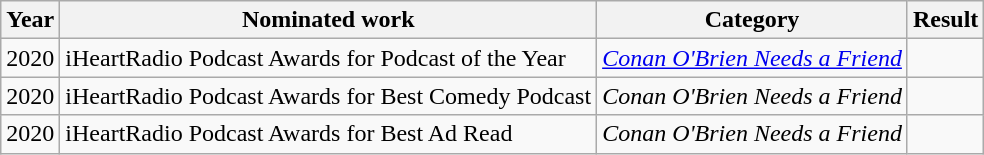<table class="wikitable sortable">
<tr>
<th>Year</th>
<th>Nominated work</th>
<th>Category</th>
<th>Result</th>
</tr>
<tr>
<td>2020</td>
<td>iHeartRadio Podcast Awards for Podcast of the Year</td>
<td><em><a href='#'>Conan O'Brien Needs a Friend</a></em></td>
<td></td>
</tr>
<tr>
<td>2020</td>
<td>iHeartRadio Podcast Awards for Best Comedy Podcast</td>
<td><em>Conan O'Brien Needs a Friend</em></td>
<td></td>
</tr>
<tr>
<td>2020</td>
<td>iHeartRadio Podcast Awards for Best Ad Read</td>
<td><em>Conan O'Brien Needs a Friend</em></td>
<td></td>
</tr>
</table>
